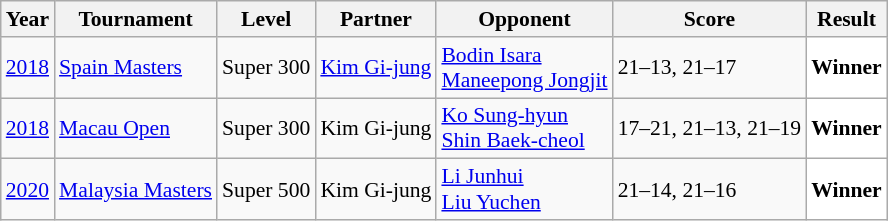<table class="sortable wikitable" style="font-size: 90%;">
<tr>
<th>Year</th>
<th>Tournament</th>
<th>Level</th>
<th>Partner</th>
<th>Opponent</th>
<th>Score</th>
<th>Result</th>
</tr>
<tr>
<td align="center"><a href='#'>2018</a></td>
<td align="left"><a href='#'>Spain Masters</a></td>
<td align="left">Super 300</td>
<td align="left"> <a href='#'>Kim Gi-jung</a></td>
<td align="left"> <a href='#'>Bodin Isara</a> <br>  <a href='#'>Maneepong Jongjit</a></td>
<td align="left">21–13, 21–17</td>
<td style="text-align:left; background:white"> <strong>Winner</strong></td>
</tr>
<tr>
<td align="center"><a href='#'>2018</a></td>
<td align="left"><a href='#'>Macau Open</a></td>
<td align="left">Super 300</td>
<td align="left"> Kim Gi-jung</td>
<td align="left"> <a href='#'>Ko Sung-hyun</a> <br>  <a href='#'>Shin Baek-cheol</a></td>
<td align="left">17–21, 21–13, 21–19</td>
<td style="text-align:left; background:white"> <strong>Winner</strong></td>
</tr>
<tr>
<td align="center"><a href='#'>2020</a></td>
<td align="left"><a href='#'>Malaysia Masters</a></td>
<td align="left">Super 500</td>
<td align="left"> Kim Gi-jung</td>
<td align="left"> <a href='#'>Li Junhui</a> <br>  <a href='#'>Liu Yuchen</a></td>
<td align="left">21–14, 21–16</td>
<td style="text-align:left; background:white"> <strong>Winner</strong></td>
</tr>
</table>
